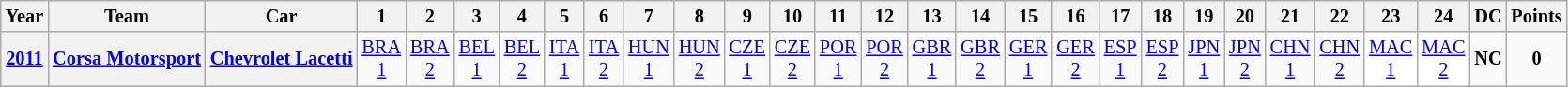<table class="wikitable" style="text-align:center; font-size:85%">
<tr>
<th>Year</th>
<th>Team</th>
<th>Car</th>
<th>1</th>
<th>2</th>
<th>3</th>
<th>4</th>
<th>5</th>
<th>6</th>
<th>7</th>
<th>8</th>
<th>9</th>
<th>10</th>
<th>11</th>
<th>12</th>
<th>13</th>
<th>14</th>
<th>15</th>
<th>16</th>
<th>17</th>
<th>18</th>
<th>19</th>
<th>20</th>
<th>21</th>
<th>22</th>
<th>23</th>
<th>24</th>
<th>DC</th>
<th>Points</th>
</tr>
<tr>
<th><a href='#'>2011</a></th>
<th><a href='#'>Corsa Motorsport</a></th>
<th><a href='#'>Chevrolet Lacetti</a></th>
<td><a href='#'>BRA<br>1</a></td>
<td><a href='#'>BRA<br>2</a></td>
<td><a href='#'>BEL<br>1</a></td>
<td><a href='#'>BEL<br>2</a></td>
<td><a href='#'>ITA<br>1</a></td>
<td><a href='#'>ITA<br>2</a></td>
<td><a href='#'>HUN<br>1</a></td>
<td><a href='#'>HUN<br>2</a></td>
<td><a href='#'>CZE<br>1</a></td>
<td><a href='#'>CZE<br>2</a></td>
<td><a href='#'>POR<br>1</a></td>
<td><a href='#'>POR<br>2</a></td>
<td><a href='#'>GBR<br>1</a></td>
<td><a href='#'>GBR<br>2</a></td>
<td><a href='#'>GER<br>1</a></td>
<td><a href='#'>GER<br>2</a></td>
<td><a href='#'>ESP<br>1</a></td>
<td><a href='#'>ESP<br>2</a></td>
<td><a href='#'>JPN<br>1</a></td>
<td><a href='#'>JPN<br>2</a></td>
<td><a href='#'>CHN<br>1</a></td>
<td><a href='#'>CHN<br>2</a></td>
<td style="background:#ffffff;"><a href='#'>MAC<br>1</a><br></td>
<td style="background:#ffffff;"><a href='#'>MAC<br>2</a><br></td>
<td><strong>NC</strong></td>
<td><strong>0</strong></td>
</tr>
</table>
